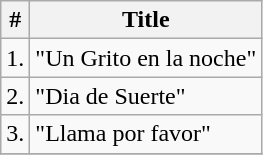<table class="wikitable">
<tr>
<th>#</th>
<th>Title</th>
</tr>
<tr>
<td>1.</td>
<td>"Un Grito en la noche"</td>
</tr>
<tr>
<td>2.</td>
<td>"Dia de Suerte"</td>
</tr>
<tr>
<td>3.</td>
<td>"Llama por favor"</td>
</tr>
<tr>
</tr>
</table>
